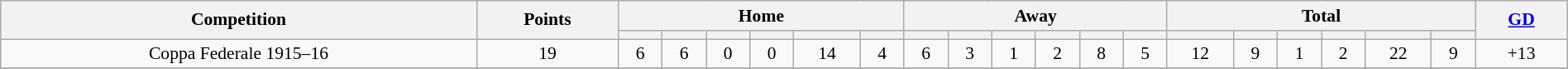<table class="wikitable" style="font-size:90%;width:100%;margin:auto;clear:both;text-align:center;">
<tr>
<th rowspan="2">Competition</th>
<th rowspan="2">Points</th>
<th colspan="6">Home</th>
<th colspan="6">Away</th>
<th colspan="6">Total</th>
<th rowspan="2"><a href='#'>GD</a></th>
</tr>
<tr>
<th></th>
<th></th>
<th></th>
<th></th>
<th></th>
<th></th>
<th></th>
<th></th>
<th></th>
<th></th>
<th></th>
<th></th>
<th></th>
<th></th>
<th></th>
<th></th>
<th></th>
<th></th>
</tr>
<tr>
<td>Coppa Federale 1915–16</td>
<td>19</td>
<td>6</td>
<td>6</td>
<td>0</td>
<td>0</td>
<td>14</td>
<td>4</td>
<td>6</td>
<td>3</td>
<td>1</td>
<td>2</td>
<td>8</td>
<td>5</td>
<td>12</td>
<td>9</td>
<td>1</td>
<td>2</td>
<td>22</td>
<td>9</td>
<td>+13</td>
</tr>
<tr>
</tr>
</table>
